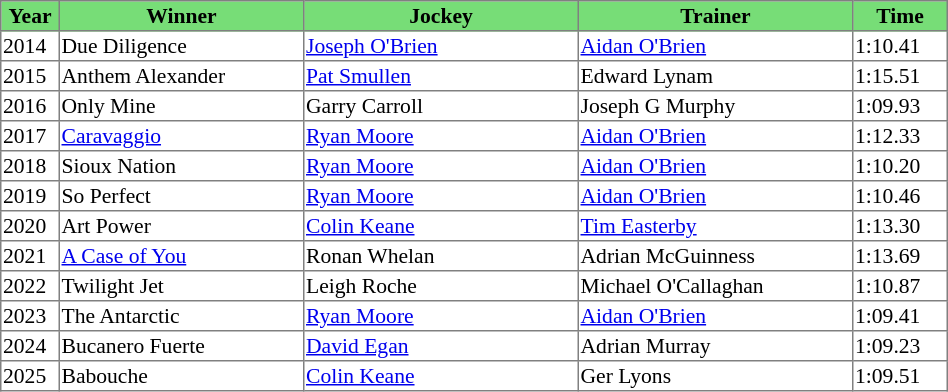<table class = "sortable" | border="1" style="border-collapse: collapse; font-size:90%">
<tr bgcolor="#77dd77" align="center">
<th style="width:36px"><strong>Year</strong></th>
<th style="width:160px"><strong>Winner</strong></th>
<th style="width:180px"><strong>Jockey</strong></th>
<th style="width:180px"><strong>Trainer</strong></th>
<th style="width:60px"><strong>Time</strong></th>
</tr>
<tr>
<td>2014</td>
<td>Due Diligence</td>
<td><a href='#'>Joseph O'Brien</a></td>
<td><a href='#'>Aidan O'Brien</a></td>
<td>1:10.41</td>
</tr>
<tr>
<td>2015</td>
<td>Anthem Alexander</td>
<td><a href='#'>Pat Smullen</a></td>
<td>Edward Lynam</td>
<td>1:15.51</td>
</tr>
<tr>
<td>2016</td>
<td>Only Mine</td>
<td>Garry Carroll</td>
<td>Joseph G Murphy</td>
<td>1:09.93</td>
</tr>
<tr>
<td>2017</td>
<td><a href='#'>Caravaggio</a></td>
<td><a href='#'>Ryan Moore</a></td>
<td><a href='#'>Aidan O'Brien</a></td>
<td>1:12.33</td>
</tr>
<tr>
<td>2018</td>
<td>Sioux Nation</td>
<td><a href='#'>Ryan Moore</a></td>
<td><a href='#'>Aidan O'Brien</a></td>
<td>1:10.20</td>
</tr>
<tr>
<td>2019</td>
<td>So Perfect</td>
<td><a href='#'>Ryan Moore</a></td>
<td><a href='#'>Aidan O'Brien</a></td>
<td>1:10.46</td>
</tr>
<tr>
<td>2020</td>
<td>Art Power</td>
<td><a href='#'>Colin Keane</a></td>
<td><a href='#'>Tim Easterby</a></td>
<td>1:13.30</td>
</tr>
<tr>
<td>2021</td>
<td><a href='#'>A Case of You</a></td>
<td>Ronan Whelan</td>
<td>Adrian McGuinness</td>
<td>1:13.69</td>
</tr>
<tr>
<td>2022</td>
<td>Twilight Jet</td>
<td>Leigh Roche</td>
<td>Michael O'Callaghan</td>
<td>1:10.87</td>
</tr>
<tr>
<td>2023</td>
<td>The Antarctic</td>
<td><a href='#'>Ryan Moore</a></td>
<td><a href='#'>Aidan O'Brien</a></td>
<td>1:09.41</td>
</tr>
<tr>
<td>2024</td>
<td>Bucanero Fuerte</td>
<td><a href='#'>David Egan</a></td>
<td>Adrian Murray</td>
<td>1:09.23</td>
</tr>
<tr>
<td>2025</td>
<td>Babouche</td>
<td><a href='#'>Colin Keane</a></td>
<td>Ger Lyons</td>
<td>1:09.51</td>
</tr>
</table>
